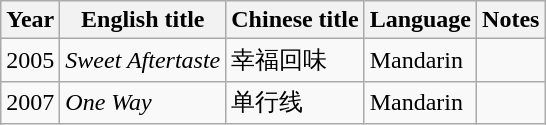<table class="wikitable sortable">
<tr>
<th>Year</th>
<th>English title</th>
<th>Chinese title</th>
<th>Language</th>
<th class="unsortable">Notes</th>
</tr>
<tr>
<td>2005</td>
<td><em>Sweet Aftertaste</em></td>
<td>幸福回味</td>
<td>Mandarin</td>
<td></td>
</tr>
<tr>
<td>2007</td>
<td><em>One Way</em></td>
<td>单行线</td>
<td>Mandarin</td>
<td></td>
</tr>
</table>
